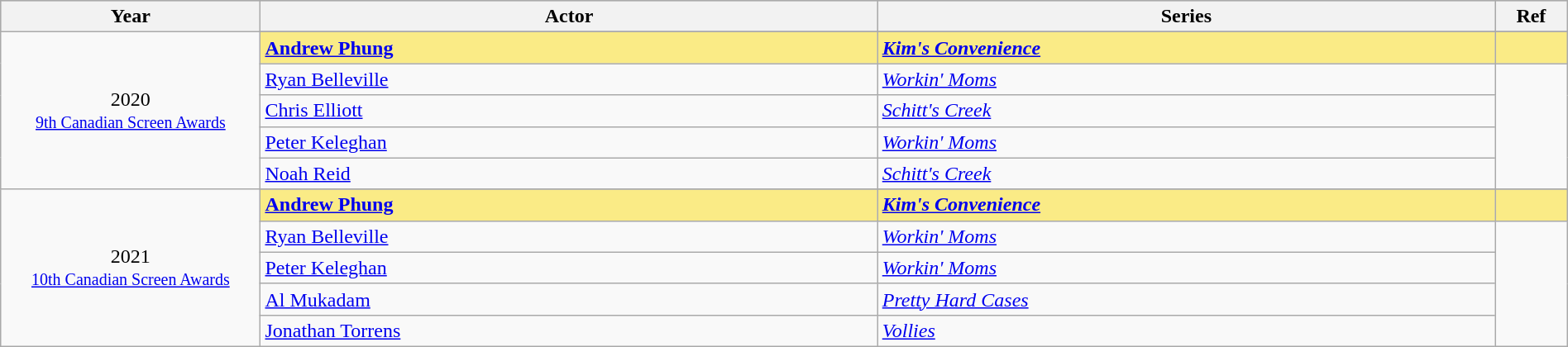<table class="wikitable" style="width:100%;">
<tr style="background:#bebebe;">
<th style="width:8%;">Year</th>
<th style="width:19%;">Actor</th>
<th style="width:19%;">Series</th>
<th style="width:2%;">Ref</th>
</tr>
<tr>
<td rowspan="6" align="center">2020 <br> <small><a href='#'>9th Canadian Screen Awards</a></small></td>
</tr>
<tr style="background:#FAEB86;">
<td><strong><a href='#'>Andrew Phung</a></strong></td>
<td><strong><em><a href='#'>Kim's Convenience</a></em></strong></td>
<td></td>
</tr>
<tr>
<td><a href='#'>Ryan Belleville</a></td>
<td><em><a href='#'>Workin' Moms</a></em></td>
<td rowspan=4></td>
</tr>
<tr>
<td><a href='#'>Chris Elliott</a></td>
<td><em><a href='#'>Schitt's Creek</a></em></td>
</tr>
<tr>
<td><a href='#'>Peter Keleghan</a></td>
<td><em><a href='#'>Workin' Moms</a></em></td>
</tr>
<tr>
<td><a href='#'>Noah Reid</a></td>
<td><em><a href='#'>Schitt's Creek</a></em></td>
</tr>
<tr>
<td rowspan="6" align="center">2021 <br> <small><a href='#'>10th Canadian Screen Awards</a></small></td>
</tr>
<tr style="background:#FAEB86;">
<td><strong><a href='#'>Andrew Phung</a></strong></td>
<td><strong><em><a href='#'>Kim's Convenience</a></em></strong></td>
<td></td>
</tr>
<tr>
<td><a href='#'>Ryan Belleville</a></td>
<td><em><a href='#'>Workin' Moms</a></em></td>
<td rowspan=4></td>
</tr>
<tr>
<td><a href='#'>Peter Keleghan</a></td>
<td><em><a href='#'>Workin' Moms</a></em></td>
</tr>
<tr>
<td><a href='#'>Al Mukadam</a></td>
<td><em><a href='#'>Pretty Hard Cases</a></em></td>
</tr>
<tr>
<td><a href='#'>Jonathan Torrens</a></td>
<td><em><a href='#'>Vollies</a></em></td>
</tr>
</table>
